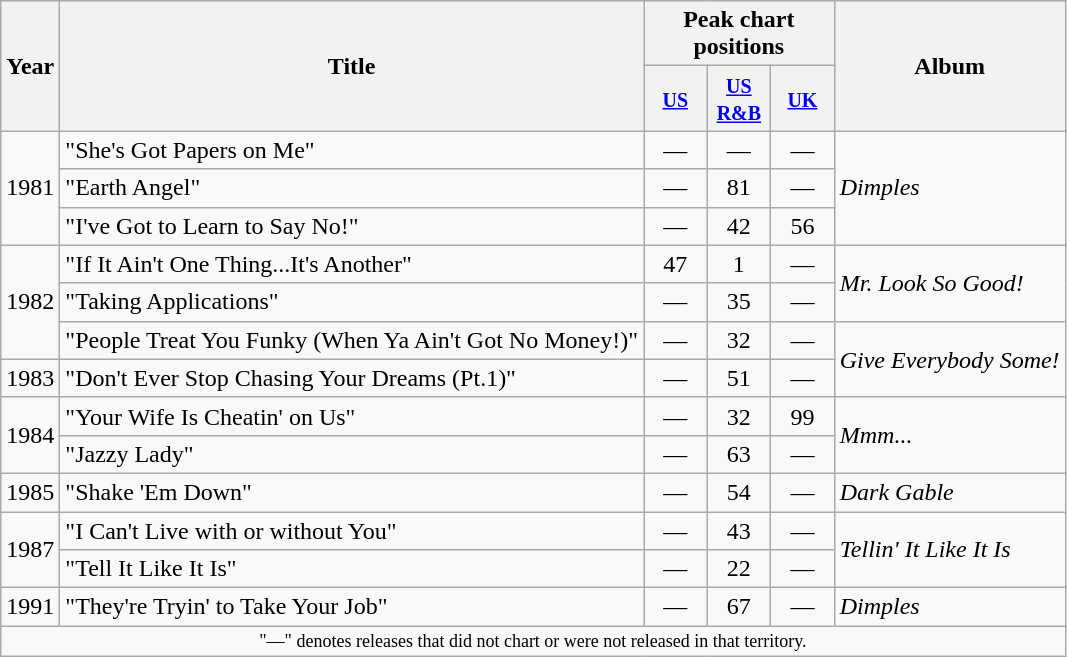<table class="wikitable">
<tr>
<th scope="col" rowspan="2">Year</th>
<th scope="col" rowspan="2">Title</th>
<th scope="col" colspan="3">Peak chart positions</th>
<th scope="col" rowspan="2">Album</th>
</tr>
<tr>
<th style="width:35px;"><small><a href='#'>US</a></small><br></th>
<th style="width:35px;"><small><a href='#'>US R&B</a></small><br></th>
<th style="width:35px;"><small><a href='#'>UK</a></small><br></th>
</tr>
<tr>
<td rowspan="3">1981</td>
<td>"She's Got Papers on Me"</td>
<td align=center>―</td>
<td align=center>—</td>
<td align=center>—</td>
<td rowspan="3"><em>Dimples</em></td>
</tr>
<tr>
<td>"Earth Angel"</td>
<td align=center>―</td>
<td align=center>81</td>
<td align=center>―</td>
</tr>
<tr>
<td>"I've Got to Learn to Say No!"</td>
<td align=center>―</td>
<td align=center>42</td>
<td align=center>56</td>
</tr>
<tr>
<td rowspan="3">1982</td>
<td>"If It Ain't One Thing...It's Another"</td>
<td align=center>47</td>
<td align=center>1</td>
<td align=center>―</td>
<td rowspan="2"><em>Mr. Look So Good!</em></td>
</tr>
<tr>
<td>"Taking Applications"</td>
<td align=center>―</td>
<td align=center>35</td>
<td align=center>―</td>
</tr>
<tr>
<td>"People Treat You Funky (When Ya Ain't Got No Money!)"</td>
<td align=center>―</td>
<td align=center>32</td>
<td align=center>―</td>
<td rowspan="2"><em>Give Everybody Some!</em></td>
</tr>
<tr>
<td>1983</td>
<td>"Don't Ever Stop Chasing Your Dreams (Pt.1)"</td>
<td align=center>―</td>
<td align=center>51</td>
<td align=center>―</td>
</tr>
<tr>
<td rowspan="2">1984</td>
<td>"Your Wife Is Cheatin' on Us"</td>
<td align=center>―</td>
<td align=center>32</td>
<td align=center>99</td>
<td rowspan="2"><em>Mmm...</em></td>
</tr>
<tr>
<td>"Jazzy Lady"</td>
<td align=center>―</td>
<td align=center>63</td>
<td align=center>―</td>
</tr>
<tr>
<td>1985</td>
<td>"Shake 'Em Down"</td>
<td align=center>―</td>
<td align=center>54</td>
<td align=center>―</td>
<td><em>Dark Gable</em></td>
</tr>
<tr>
<td rowspan="2">1987</td>
<td>"I Can't Live with or without You"</td>
<td align=center>―</td>
<td align=center>43</td>
<td align=center>―</td>
<td rowspan="2"><em>Tellin' It Like It Is</em></td>
</tr>
<tr>
<td>"Tell It Like It Is"</td>
<td align=center>―</td>
<td align=center>22</td>
<td align=center>―</td>
</tr>
<tr>
<td>1991</td>
<td>"They're Tryin' to Take Your Job"</td>
<td align=center>―</td>
<td align=center>67</td>
<td align=center>―</td>
<td><em>Dimples</em></td>
</tr>
<tr>
<td colspan="6" style="text-align:center; font-size:9pt;">"—" denotes releases that did not chart or were not released in that territory.</td>
</tr>
</table>
